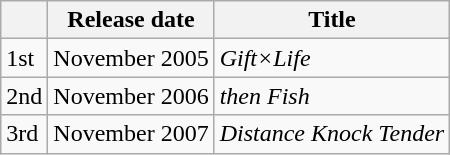<table class="wikitable">
<tr>
<th></th>
<th>Release date</th>
<th>Title</th>
</tr>
<tr>
<td>1st</td>
<td>November 2005</td>
<td><em>Gift×Life</em></td>
</tr>
<tr>
<td>2nd</td>
<td>November 2006</td>
<td><em>then Fish</em></td>
</tr>
<tr>
<td>3rd</td>
<td>November 2007</td>
<td><em>Distance Knock Tender</em></td>
</tr>
</table>
